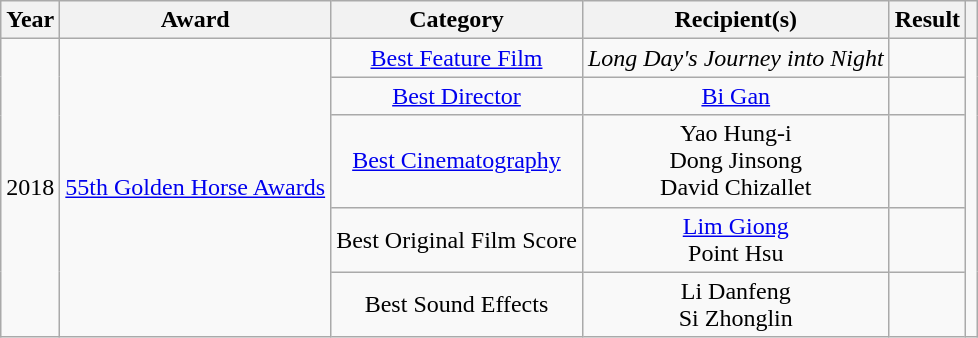<table class="wikitable sortable plainrowheaders" style="text-align:center;">
<tr>
<th>Year</th>
<th>Award</th>
<th>Category</th>
<th>Recipient(s)</th>
<th>Result</th>
<th class="unsortable"></th>
</tr>
<tr>
<td rowspan="5">2018</td>
<td rowspan="5"><a href='#'>55th Golden Horse Awards</a></td>
<td><a href='#'>Best Feature Film</a></td>
<td><em>Long Day's Journey into Night</em></td>
<td></td>
<td rowspan="5"></td>
</tr>
<tr>
<td><a href='#'>Best Director</a></td>
<td><a href='#'>Bi Gan</a></td>
<td></td>
</tr>
<tr>
<td><a href='#'>Best Cinematography</a></td>
<td>Yao Hung-i <br> Dong Jinsong <br> David Chizallet</td>
<td></td>
</tr>
<tr>
<td>Best Original Film Score</td>
<td><a href='#'>Lim Giong</a> <br> Point Hsu</td>
<td></td>
</tr>
<tr>
<td>Best Sound Effects</td>
<td>Li Danfeng <br> Si Zhonglin</td>
<td></td>
</tr>
</table>
